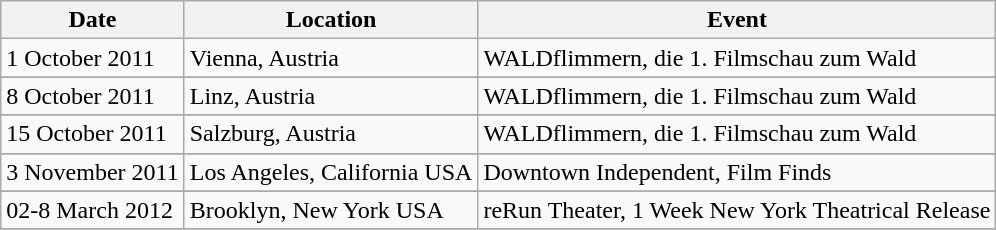<table class="wikitable">
<tr>
<th>Date</th>
<th>Location</th>
<th>Event</th>
</tr>
<tr>
<td>1 October 2011</td>
<td>Vienna, Austria</td>
<td>WALDflimmern, die 1. Filmschau zum Wald</td>
</tr>
<tr>
</tr>
<tr>
<td>8 October 2011</td>
<td>Linz, Austria</td>
<td>WALDflimmern, die 1. Filmschau zum Wald</td>
</tr>
<tr>
</tr>
<tr>
<td>15 October 2011</td>
<td>Salzburg, Austria</td>
<td>WALDflimmern, die 1. Filmschau zum Wald</td>
</tr>
<tr>
</tr>
<tr>
<td>3 November 2011</td>
<td>Los Angeles, California USA</td>
<td>Downtown Independent, Film Finds</td>
</tr>
<tr>
</tr>
<tr>
<td>02-8 March 2012</td>
<td>Brooklyn, New York USA</td>
<td>reRun Theater, 1 Week New York Theatrical Release</td>
</tr>
<tr>
</tr>
</table>
